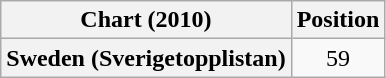<table class="wikitable plainrowheaders" style="text-align:center">
<tr>
<th scope="col">Chart (2010)</th>
<th scope="col">Position</th>
</tr>
<tr>
<th scope="row">Sweden (Sverigetopplistan)</th>
<td>59</td>
</tr>
</table>
